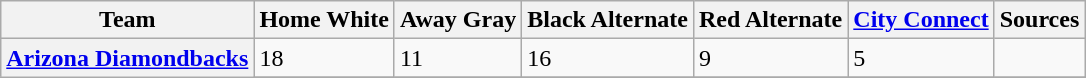<table class="wikitable sortable plainrowheaders">
<tr>
<th scope="col">Team</th>
<th scope="col">Home White</th>
<th scope="col">Away Gray</th>
<th scope="col">Black Alternate</th>
<th scope="col">Red Alternate</th>
<th scope="col"><a href='#'>City Connect</a></th>
<th scope="col" class="unsortable">Sources</th>
</tr>
<tr>
<th rowspan="2" scope="row"><a href='#'>Arizona Diamondbacks</a></th>
<td>18</td>
<td>11</td>
<td>16</td>
<td>9</td>
<td>5</td>
<td></td>
</tr>
<tr>
</tr>
</table>
